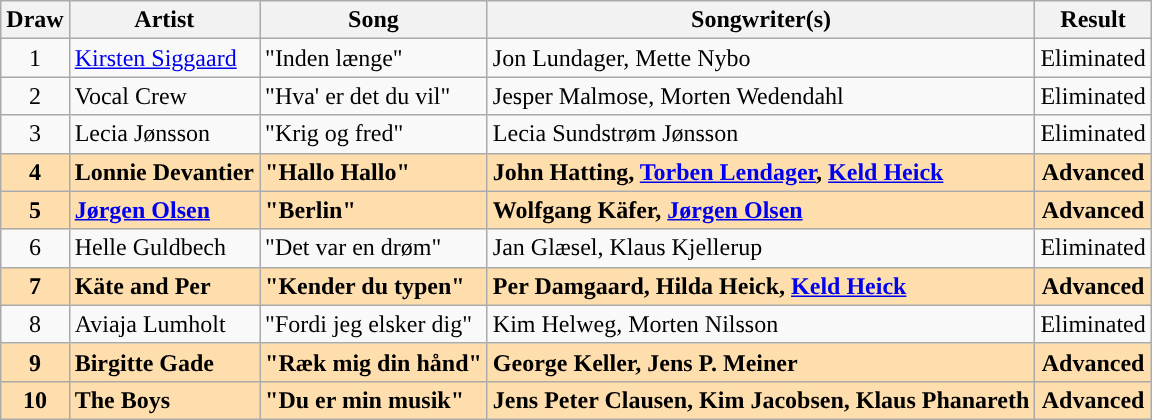<table class="sortable wikitable" style="margin: 1em auto 1em auto; text-align:center">
<tr>
<th>Draw</th>
<th>Artist</th>
<th>Song</th>
<th>Songwriter(s)</th>
<th>Result</th>
</tr>
<tr>
<td>1</td>
<td align="left"><a href='#'>Kirsten Siggaard</a></td>
<td align="left">"Inden længe"</td>
<td align="left">Jon Lundager, Mette Nybo</td>
<td>Eliminated</td>
</tr>
<tr>
<td>2</td>
<td align="left">Vocal Crew</td>
<td align="left">"Hva' er det du vil"</td>
<td align="left">Jesper Malmose, Morten Wedendahl</td>
<td>Eliminated</td>
</tr>
<tr>
<td>3</td>
<td align="left">Lecia Jønsson</td>
<td align="left">"Krig og fred"</td>
<td align="left">Lecia Sundstrøm Jønsson</td>
<td>Eliminated</td>
</tr>
<tr style="font-weight:bold;background:navajowhite">
<td>4</td>
<td align="left">Lonnie Devantier</td>
<td align="left">"Hallo Hallo"</td>
<td align="left">John Hatting, <a href='#'>Torben Lendager</a>, <a href='#'>Keld Heick</a></td>
<td>Advanced</td>
</tr>
<tr style="font-weight:bold;background:navajowhite">
<td>5</td>
<td align="left"><a href='#'>Jørgen Olsen</a></td>
<td align="left">"Berlin"</td>
<td align="left">Wolfgang Käfer, <a href='#'>Jørgen Olsen</a></td>
<td>Advanced</td>
</tr>
<tr>
<td>6</td>
<td align="left">Helle Guldbech</td>
<td align="left">"Det var en drøm"</td>
<td align="left">Jan Glæsel, Klaus Kjellerup</td>
<td>Eliminated</td>
</tr>
<tr style="font-weight:bold;background:navajowhite">
<td>7</td>
<td align="left">Käte and Per</td>
<td align="left">"Kender du typen"</td>
<td align="left">Per Damgaard, Hilda Heick, <a href='#'>Keld Heick</a></td>
<td>Advanced</td>
</tr>
<tr>
<td>8</td>
<td align="left">Aviaja Lumholt</td>
<td align="left">"Fordi jeg elsker dig"</td>
<td align="left">Kim Helweg, Morten Nilsson</td>
<td>Eliminated</td>
</tr>
<tr style="font-weight:bold;background:navajowhite">
<td>9</td>
<td align="left">Birgitte Gade</td>
<td align="left">"Ræk mig din hånd"</td>
<td align="left">George Keller, Jens P. Meiner</td>
<td>Advanced</td>
</tr>
<tr style="font-weight:bold;background:navajowhite">
<td>10</td>
<td align="left">The Boys</td>
<td align="left">"Du er min musik"</td>
<td align="left">Jens Peter Clausen, Kim Jacobsen, Klaus Phanareth</td>
<td>Advanced</td>
</tr>
</table>
